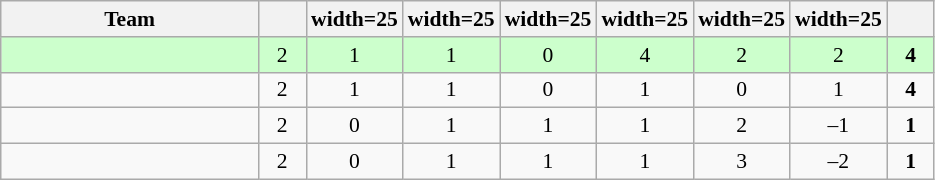<table class="wikitable sortable" style="text-align: center; font-size: 90%;">
<tr>
<th width=165>Team</th>
<th width=25></th>
<th>width=25</th>
<th>width=25</th>
<th>width=25</th>
<th>width=25</th>
<th>width=25</th>
<th>width=25</th>
<th width=25></th>
</tr>
<tr style="background:#ccffcc;">
<td style="text-align:left;"></td>
<td>2</td>
<td>1</td>
<td>1</td>
<td>0</td>
<td>4</td>
<td>2</td>
<td>2</td>
<td><strong>4</strong></td>
</tr>
<tr>
<td style="text-align:left;"></td>
<td>2</td>
<td>1</td>
<td>1</td>
<td>0</td>
<td>1</td>
<td>0</td>
<td>1</td>
<td><strong>4</strong></td>
</tr>
<tr>
<td style="text-align:left;"></td>
<td>2</td>
<td>0</td>
<td>1</td>
<td>1</td>
<td>1</td>
<td>2</td>
<td>–1</td>
<td><strong>1</strong></td>
</tr>
<tr>
<td style="text-align:left;"></td>
<td>2</td>
<td>0</td>
<td>1</td>
<td>1</td>
<td>1</td>
<td>3</td>
<td>–2</td>
<td><strong>1</strong></td>
</tr>
</table>
